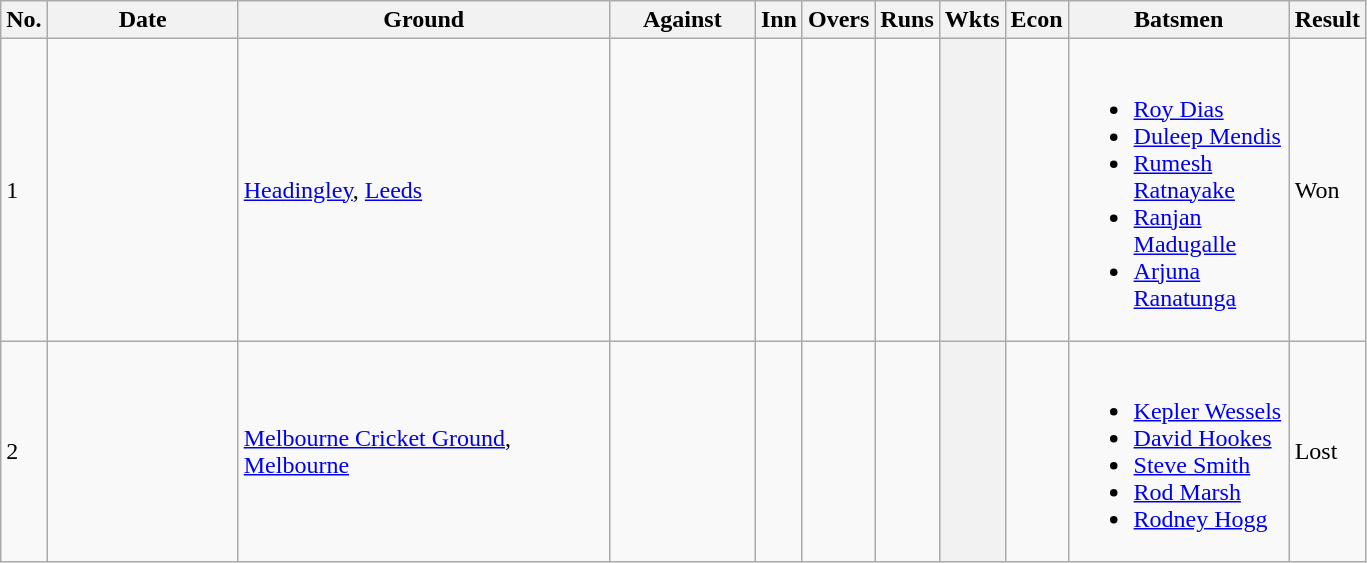<table class="wikitable plainrowheaders sortable">
<tr>
<th scope="col"; style="width:5px"; class="unsortable">No.</th>
<th scope="col"; style="width:120px">Date</th>
<th scope="col"; style="width:240px">Ground</th>
<th scope="col"; style="width:90px">Against</th>
<th scope="col"; style="width:20px">Inn</th>
<th scope="col"; style="width:40px">Overs</th>
<th scope="col"; style="width:20px">Runs</th>
<th scope="col"; style="width:20px">Wkts</th>
<th scope="col"; style-"width:20px;">Econ</th>
<th scope="col"; style="width:140px"; class="unsortable">Batsmen</th>
<th scope="col"; style="width:40px">Result</th>
</tr>
<tr>
<td>1</td>
<td></td>
<td><a href='#'>Headingley</a>, <a href='#'>Leeds</a></td>
<td></td>
<td></td>
<td></td>
<td></td>
<th scope="row"></th>
<td></td>
<td><br><ul><li><a href='#'>Roy Dias</a></li><li><a href='#'>Duleep Mendis</a></li><li><a href='#'>Rumesh Ratnayake</a></li><li><a href='#'>Ranjan Madugalle</a></li><li><a href='#'>Arjuna Ranatunga</a></li></ul></td>
<td>Won</td>
</tr>
<tr>
<td>2</td>
<td></td>
<td><a href='#'>Melbourne Cricket Ground</a>, <a href='#'>Melbourne</a></td>
<td></td>
<td></td>
<td></td>
<td></td>
<th scope="row"></th>
<td></td>
<td><br><ul><li><a href='#'>Kepler Wessels</a></li><li><a href='#'>David Hookes</a></li><li><a href='#'>Steve Smith</a></li><li><a href='#'>Rod Marsh</a></li><li><a href='#'>Rodney Hogg</a></li></ul></td>
<td>Lost</td>
</tr>
</table>
